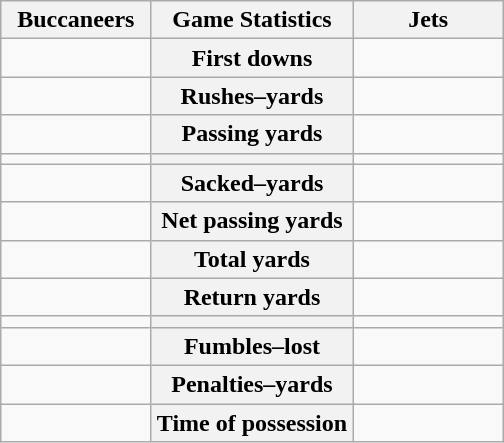<table class="wikitable" style="margin: 1em auto 1em auto">
<tr>
<th style="width:30%;">Buccaneers</th>
<th style="width:40%;">Game Statistics</th>
<th style="width:30%;">Jets</th>
</tr>
<tr>
<td style="text-align:right;"></td>
<th>First downs</th>
<td></td>
</tr>
<tr>
<td style="text-align:right;"></td>
<th>Rushes–yards</th>
<td></td>
</tr>
<tr>
<td style="text-align:right;"></td>
<th>Passing yards</th>
<td></td>
</tr>
<tr>
<td style="text-align:right;"></td>
<th></th>
<td></td>
</tr>
<tr>
<td style="text-align:right;"></td>
<th>Sacked–yards</th>
<td></td>
</tr>
<tr>
<td style="text-align:right;"></td>
<th>Net passing yards</th>
<td></td>
</tr>
<tr>
<td style="text-align:right;"></td>
<th>Total yards</th>
<td></td>
</tr>
<tr>
<td style="text-align:right;"></td>
<th>Return yards</th>
<td></td>
</tr>
<tr>
<td style="text-align:right;"></td>
<th></th>
<td></td>
</tr>
<tr>
<td style="text-align:right;"></td>
<th>Fumbles–lost</th>
<td></td>
</tr>
<tr>
<td style="text-align:right;"></td>
<th>Penalties–yards</th>
<td></td>
</tr>
<tr>
<td style="text-align:right;"></td>
<th>Time of possession</th>
<td></td>
</tr>
</table>
